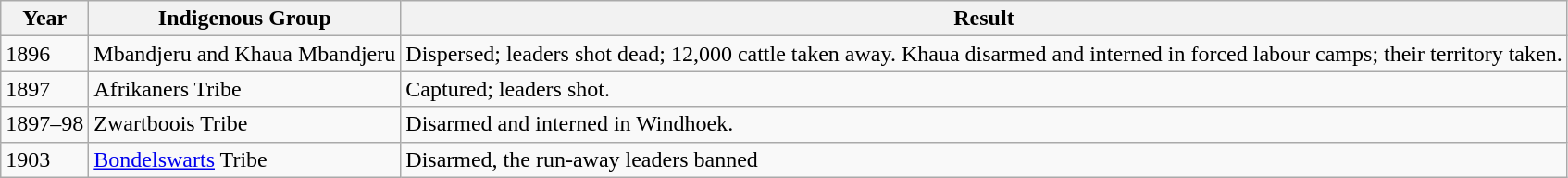<table class="wikitable">
<tr>
<th>Year</th>
<th>Indigenous Group</th>
<th>Result</th>
</tr>
<tr>
<td>1896</td>
<td>Mbandjeru and Khaua Mbandjeru</td>
<td>Dispersed; leaders shot dead; 12,000 cattle taken away. Khaua disarmed and interned in forced labour camps; their territory taken.</td>
</tr>
<tr>
<td>1897</td>
<td>Afrikaners Tribe</td>
<td>Captured; leaders shot.</td>
</tr>
<tr>
<td>1897–98</td>
<td>Zwartboois Tribe</td>
<td>Disarmed and interned in Windhoek.</td>
</tr>
<tr>
<td>1903</td>
<td><a href='#'>Bondelswarts</a> Tribe</td>
<td>Disarmed, the run-away leaders banned</td>
</tr>
</table>
